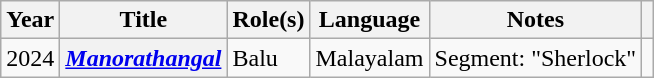<table class="wikitable sortable plainrowheaders">
<tr>
<th>Year</th>
<th>Title</th>
<th>Role(s)</th>
<th>Language</th>
<th class="unsortable">Notes</th>
<th class="unsortable"></th>
</tr>
<tr>
<td>2024</td>
<th scope="row"><em><a href='#'>Manorathangal</a></em></th>
<td>Balu</td>
<td>Malayalam</td>
<td>Segment: "Sherlock"</td>
<td></td>
</tr>
</table>
